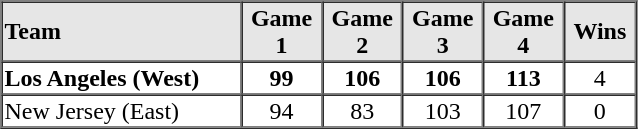<table border=1 cellspacing=0 width=425 style="margin-left:3em;">
<tr style="text-align:center; background-color:#e6e6e6;">
<th align=left width=28%>Team</th>
<th width=6%>Game 1</th>
<th width=6%>Game 2</th>
<th width=6%>Game 3</th>
<th width=6%>Game 4</th>
<th width=6%>Wins</th>
</tr>
<tr style="text-align:center;">
<td align=left><strong>Los Angeles (West)</strong></td>
<td><strong>99</strong></td>
<td><strong>106</strong></td>
<td><strong>106</strong></td>
<td><strong>113</strong></td>
<td>4</td>
</tr>
<tr style="text-align:center;">
<td align=left>New Jersey (East)</td>
<td>94</td>
<td>83</td>
<td>103</td>
<td>107</td>
<td>0</td>
</tr>
<tr style="text-align:centre;">
</tr>
</table>
